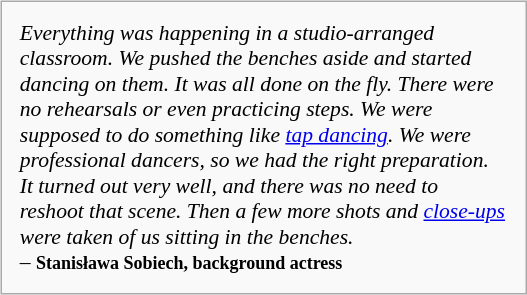<table cellpadding="4" cellspacing="4" style="width: 351px; border: 1px solid #aaa; font-size: 90%; padding: 4px; margin: 0.5em 1.4em 0.8em 0; float: right; right: right; background: #f9f9f9;”">
<tr>
<td><em>Everything was happening in a studio-arranged classroom. We pushed the benches aside and started dancing on them. It was all done on the fly. There were no rehearsals or even practicing steps. We were supposed to do something like <a href='#'>tap dancing</a>. We were professional dancers, so we had the right preparation. It turned out very well, and there was no need to reshoot that scene. Then a few more shots and <a href='#'>close-ups</a> were taken of us sitting in the benches.</em><div>– <small><strong>Stanisława Sobiech, background actress</strong></small></div></td>
</tr>
</table>
